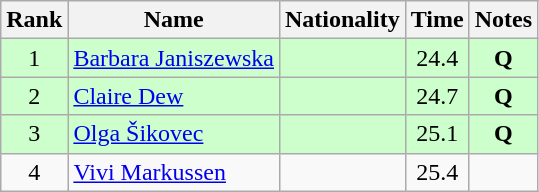<table class="wikitable sortable" style="text-align:center">
<tr>
<th>Rank</th>
<th>Name</th>
<th>Nationality</th>
<th>Time</th>
<th>Notes</th>
</tr>
<tr bgcolor=ccffcc>
<td>1</td>
<td align=left><a href='#'>Barbara Janiszewska</a></td>
<td align=left></td>
<td>24.4</td>
<td><strong>Q</strong></td>
</tr>
<tr bgcolor=ccffcc>
<td>2</td>
<td align=left><a href='#'>Claire Dew</a></td>
<td align=left></td>
<td>24.7</td>
<td><strong>Q</strong></td>
</tr>
<tr bgcolor=ccffcc>
<td>3</td>
<td align=left><a href='#'>Olga Šikovec</a></td>
<td align=left></td>
<td>25.1</td>
<td><strong>Q</strong></td>
</tr>
<tr>
<td>4</td>
<td align=left><a href='#'>Vivi Markussen</a></td>
<td align=left></td>
<td>25.4</td>
<td></td>
</tr>
</table>
